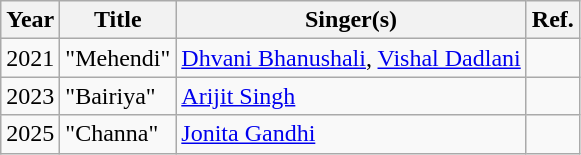<table class="wikitable">
<tr>
<th>Year</th>
<th>Title</th>
<th>Singer(s)</th>
<th>Ref.</th>
</tr>
<tr>
<td>2021</td>
<td>"Mehendi"</td>
<td><a href='#'>Dhvani Bhanushali</a>, <a href='#'>Vishal Dadlani</a></td>
<td></td>
</tr>
<tr>
<td>2023</td>
<td>"Bairiya"</td>
<td><a href='#'>Arijit Singh</a></td>
<td></td>
</tr>
<tr>
<td>2025</td>
<td>"Channa"</td>
<td><a href='#'>Jonita Gandhi</a></td>
<td></td>
</tr>
</table>
